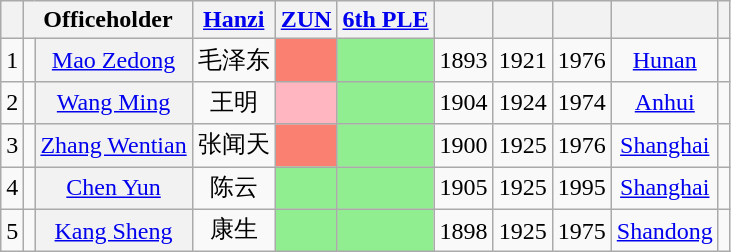<table class="wikitable sortable" style=text-align:center>
<tr>
<th scope=col></th>
<th scope=col colspan="2">Officeholder</th>
<th scope=col><a href='#'>Hanzi</a></th>
<th scope=col><a href='#'>ZUN</a></th>
<th scope=col><a href='#'>6th PLE</a></th>
<th scope=col></th>
<th scope=col></th>
<th scope=col></th>
<th scope=col></th>
<th scope=col class="unsortable"></th>
</tr>
<tr>
<td>1</td>
<td></td>
<th align="center" scope="row" style="font-weight:normal;"><a href='#'>Mao Zedong</a></th>
<td data-sort-value="4">毛泽东</td>
<td bgcolor = Salmon></td>
<td bgcolor = LightGreen></td>
<td>1893</td>
<td>1921</td>
<td>1976</td>
<td><a href='#'>Hunan</a></td>
<td></td>
</tr>
<tr>
<td>2</td>
<td></td>
<th align="center" scope="row" style="font-weight:normal;"><a href='#'>Wang Ming</a></th>
<td data-sort-value="53">王明</td>
<td bgcolor = LightPink></td>
<td bgcolor = LightGreen></td>
<td>1904</td>
<td>1924</td>
<td>1974</td>
<td><a href='#'>Anhui</a></td>
<td></td>
</tr>
<tr>
<td>3</td>
<td></td>
<th align="center" scope="row" style="font-weight:normal;"><a href='#'>Zhang Wentian</a></th>
<td data-sort-value="53">张闻天</td>
<td bgcolor = Salmon></td>
<td bgcolor = LightGreen></td>
<td>1900</td>
<td>1925</td>
<td>1976</td>
<td><a href='#'>Shanghai</a></td>
<td></td>
</tr>
<tr>
<td>4</td>
<td></td>
<th align="center" scope="row" style="font-weight:normal;"><a href='#'>Chen Yun</a></th>
<td data-sort-value="122">陈云</td>
<td bgcolor = LightGreen></td>
<td bgcolor = LightGreen></td>
<td>1905</td>
<td>1925</td>
<td>1995</td>
<td><a href='#'>Shanghai</a></td>
<td></td>
</tr>
<tr>
<td>5</td>
<td></td>
<th align="center" scope="row" style="font-weight:normal;"><a href='#'>Kang Sheng</a></th>
<td data-sort-value="160">康生</td>
<td bgcolor = LightGreen></td>
<td bgcolor = LightGreen></td>
<td>1898</td>
<td>1925</td>
<td>1975</td>
<td><a href='#'>Shandong</a></td>
<td></td>
</tr>
</table>
